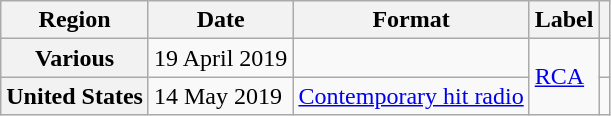<table class="wikitable sortable plainrowheaders">
<tr>
<th scope="col">Region</th>
<th scope="col">Date</th>
<th scope="col">Format</th>
<th scope="col">Label</th>
<th scope="col"></th>
</tr>
<tr>
<th scope="row">Various</th>
<td>19 April 2019</td>
<td></td>
<td rowspan="2"><a href='#'>RCA</a></td>
<td></td>
</tr>
<tr>
<th scope="row">United States</th>
<td>14 May 2019</td>
<td><a href='#'>Contemporary hit radio</a></td>
<td></td>
</tr>
</table>
